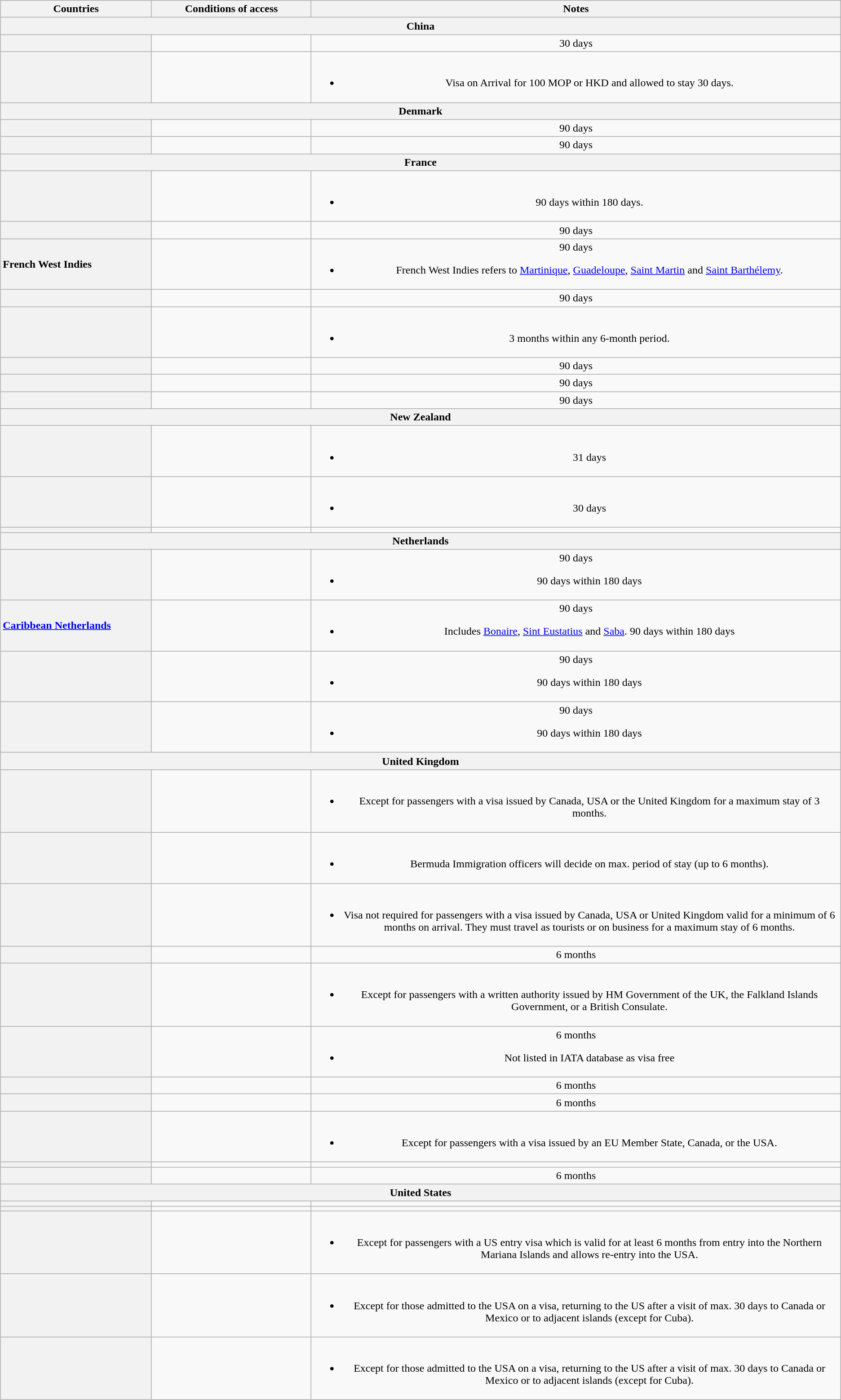<table class="wikitable" style="text-align: center; table-layout: fixed;">
<tr>
<th style="width:18%;">Countries</th>
<th style="width:19%;">Conditions of access</th>
<th>Notes</th>
</tr>
<tr>
<th colspan="3">China</th>
</tr>
<tr>
<th style="text-align: left;"></th>
<td></td>
<td>30 days</td>
</tr>
<tr>
<th style="text-align: left;"></th>
<td></td>
<td><br><ul><li>Visa on Arrival for 100 MOP or HKD and allowed to stay 30 days.</li></ul></td>
</tr>
<tr>
<th colspan="3">Denmark</th>
</tr>
<tr>
<th style="text-align: left;"></th>
<td></td>
<td>90 days</td>
</tr>
<tr>
<th style="text-align: left;"></th>
<td></td>
<td>90 days</td>
</tr>
<tr>
<th colspan="3">France</th>
</tr>
<tr>
<th style="text-align: left;"></th>
<td></td>
<td><br><ul><li>90 days within 180 days.</li></ul></td>
</tr>
<tr>
<th style="text-align: left;"></th>
<td></td>
<td>90 days</td>
</tr>
<tr>
<th style="text-align: left;">French West Indies</th>
<td></td>
<td>90 days<br><ul><li>French West Indies refers to <a href='#'>Martinique</a>, <a href='#'>Guadeloupe</a>, <a href='#'>Saint Martin</a> and <a href='#'>Saint Barthélemy</a>.</li></ul></td>
</tr>
<tr>
<th style="text-align: left;"></th>
<td></td>
<td>90 days</td>
</tr>
<tr>
<th style="text-align: left;"></th>
<td></td>
<td><br><ul><li>3 months within any 6-month period.</li></ul></td>
</tr>
<tr>
<th style="text-align: left;"></th>
<td></td>
<td>90 days</td>
</tr>
<tr>
<th style="text-align: left;"></th>
<td></td>
<td>90 days</td>
</tr>
<tr>
<th style="text-align: left;"></th>
<td></td>
<td>90 days</td>
</tr>
<tr>
<th colspan="3">New Zealand</th>
</tr>
<tr>
<th style="text-align: left;"></th>
<td></td>
<td><br><ul><li>31 days</li></ul></td>
</tr>
<tr>
<th style="text-align: left;"></th>
<td></td>
<td><br><ul><li>30 days</li></ul></td>
</tr>
<tr>
<th style="text-align: left;"></th>
<td></td>
<td></td>
</tr>
<tr>
<th colspan="3">Netherlands</th>
</tr>
<tr>
<th style="text-align: left;"></th>
<td></td>
<td>90 days<br><ul><li>90 days within 180 days</li></ul></td>
</tr>
<tr>
<th style="text-align: left;"> <a href='#'>Caribbean Netherlands</a></th>
<td></td>
<td>90 days<br><ul><li>Includes <a href='#'>Bonaire</a>, <a href='#'>Sint Eustatius</a> and <a href='#'>Saba</a>. 90 days within 180 days</li></ul></td>
</tr>
<tr>
<th style="text-align: left;"></th>
<td></td>
<td>90 days<br><ul><li>90 days within 180 days</li></ul></td>
</tr>
<tr>
<th style="text-align: left;"></th>
<td></td>
<td>90 days<br><ul><li>90 days within 180 days</li></ul></td>
</tr>
<tr>
<th colspan="3">United Kingdom</th>
</tr>
<tr>
<th style="text-align: left;"></th>
<td></td>
<td><br><ul><li>Except for passengers with a visa issued by Canada, USA or the United Kingdom for a maximum stay of 3 months.</li></ul></td>
</tr>
<tr>
<th style="text-align: left;"></th>
<td></td>
<td><br><ul><li>Bermuda Immigration officers will decide on max. period of stay (up to 6 months).</li></ul></td>
</tr>
<tr>
<th style="text-align: left;"></th>
<td></td>
<td><br><ul><li>Visa not required for passengers with a visa issued by Canada, USA or United Kingdom valid for a minimum of 6 months on arrival. They must travel as tourists or on business for a maximum stay of 6 months.</li></ul></td>
</tr>
<tr>
<th style="text-align: left;"></th>
<td></td>
<td>6 months</td>
</tr>
<tr>
<th style="text-align: left;"></th>
<td></td>
<td><br><ul><li>Except for passengers with a written authority issued by HM Government of the UK, the Falkland Islands Government, or a British Consulate.</li></ul></td>
</tr>
<tr>
<th style="text-align: left;"></th>
<td></td>
<td>6 months<br><ul><li>Not listed in IATA database as visa free</li></ul></td>
</tr>
<tr>
<th style="text-align: left;"></th>
<td></td>
<td>6 months</td>
</tr>
<tr>
<th style="text-align: left;"></th>
<td></td>
<td>6 months</td>
</tr>
<tr>
<th style="text-align: left;"></th>
<td></td>
<td><br><ul><li>Except for passengers with a visa issued by an EU Member State, Canada, or the USA.</li></ul></td>
</tr>
<tr>
<th style="text-align: left;"></th>
<td></td>
<td></td>
</tr>
<tr>
<th style="text-align: left;"></th>
<td></td>
<td>6 months</td>
</tr>
<tr>
<th colspan="3">United States</th>
</tr>
<tr>
<th style="text-align: left;"></th>
<td></td>
<td></td>
</tr>
<tr>
<th style="text-align: left;"></th>
<td></td>
<td></td>
</tr>
<tr>
<th style="text-align: left;"></th>
<td></td>
<td><br><ul><li>Except for passengers with a US entry visa which is valid for at least 6 months from entry into the Northern Mariana Islands and   allows re-entry into the USA.</li></ul></td>
</tr>
<tr>
<th style="text-align: left;"></th>
<td></td>
<td><br><ul><li>Except for those admitted to the USA on a visa, returning to the US after a visit of max. 30 days to Canada or Mexico or to adjacent islands (except for Cuba).</li></ul></td>
</tr>
<tr>
<th style="text-align: left;"></th>
<td></td>
<td><br><ul><li>Except for those admitted to the USA on a visa, returning to the US after a visit of max. 30 days to Canada or Mexico or to adjacent islands (except for Cuba).</li></ul></td>
</tr>
</table>
